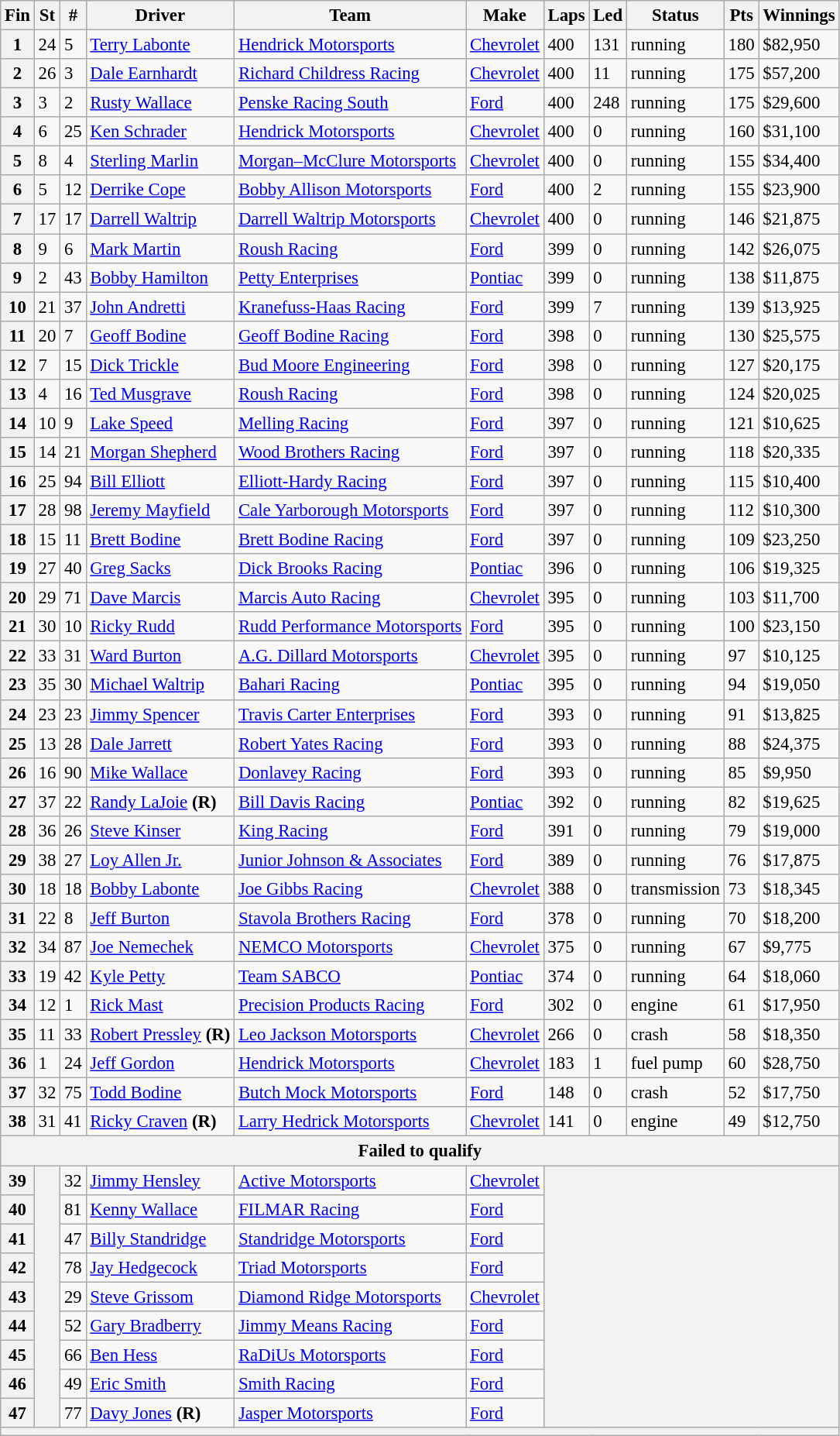<table class="wikitable" style="font-size:95%">
<tr>
<th>Fin</th>
<th>St</th>
<th>#</th>
<th>Driver</th>
<th>Team</th>
<th>Make</th>
<th>Laps</th>
<th>Led</th>
<th>Status</th>
<th>Pts</th>
<th>Winnings</th>
</tr>
<tr>
<th>1</th>
<td>24</td>
<td>5</td>
<td><a href='#'>Terry Labonte</a></td>
<td><a href='#'>Hendrick Motorsports</a></td>
<td><a href='#'>Chevrolet</a></td>
<td>400</td>
<td>131</td>
<td>running</td>
<td>180</td>
<td>$82,950</td>
</tr>
<tr>
<th>2</th>
<td>26</td>
<td>3</td>
<td><a href='#'>Dale Earnhardt</a></td>
<td><a href='#'>Richard Childress Racing</a></td>
<td><a href='#'>Chevrolet</a></td>
<td>400</td>
<td>11</td>
<td>running</td>
<td>175</td>
<td>$57,200</td>
</tr>
<tr>
<th>3</th>
<td>3</td>
<td>2</td>
<td><a href='#'>Rusty Wallace</a></td>
<td><a href='#'>Penske Racing South</a></td>
<td><a href='#'>Ford</a></td>
<td>400</td>
<td>248</td>
<td>running</td>
<td>175</td>
<td>$29,600</td>
</tr>
<tr>
<th>4</th>
<td>6</td>
<td>25</td>
<td><a href='#'>Ken Schrader</a></td>
<td><a href='#'>Hendrick Motorsports</a></td>
<td><a href='#'>Chevrolet</a></td>
<td>400</td>
<td>0</td>
<td>running</td>
<td>160</td>
<td>$31,100</td>
</tr>
<tr>
<th>5</th>
<td>8</td>
<td>4</td>
<td><a href='#'>Sterling Marlin</a></td>
<td><a href='#'>Morgan–McClure Motorsports</a></td>
<td><a href='#'>Chevrolet</a></td>
<td>400</td>
<td>0</td>
<td>running</td>
<td>155</td>
<td>$34,400</td>
</tr>
<tr>
<th>6</th>
<td>5</td>
<td>12</td>
<td><a href='#'>Derrike Cope</a></td>
<td><a href='#'>Bobby Allison Motorsports</a></td>
<td><a href='#'>Ford</a></td>
<td>400</td>
<td>2</td>
<td>running</td>
<td>155</td>
<td>$23,900</td>
</tr>
<tr>
<th>7</th>
<td>17</td>
<td>17</td>
<td><a href='#'>Darrell Waltrip</a></td>
<td><a href='#'>Darrell Waltrip Motorsports</a></td>
<td><a href='#'>Chevrolet</a></td>
<td>400</td>
<td>0</td>
<td>running</td>
<td>146</td>
<td>$21,875</td>
</tr>
<tr>
<th>8</th>
<td>9</td>
<td>6</td>
<td><a href='#'>Mark Martin</a></td>
<td><a href='#'>Roush Racing</a></td>
<td><a href='#'>Ford</a></td>
<td>399</td>
<td>0</td>
<td>running</td>
<td>142</td>
<td>$26,075</td>
</tr>
<tr>
<th>9</th>
<td>2</td>
<td>43</td>
<td><a href='#'>Bobby Hamilton</a></td>
<td><a href='#'>Petty Enterprises</a></td>
<td><a href='#'>Pontiac</a></td>
<td>399</td>
<td>0</td>
<td>running</td>
<td>138</td>
<td>$11,875</td>
</tr>
<tr>
<th>10</th>
<td>21</td>
<td>37</td>
<td><a href='#'>John Andretti</a></td>
<td><a href='#'>Kranefuss-Haas Racing</a></td>
<td><a href='#'>Ford</a></td>
<td>399</td>
<td>7</td>
<td>running</td>
<td>139</td>
<td>$13,925</td>
</tr>
<tr>
<th>11</th>
<td>20</td>
<td>7</td>
<td><a href='#'>Geoff Bodine</a></td>
<td><a href='#'>Geoff Bodine Racing</a></td>
<td><a href='#'>Ford</a></td>
<td>398</td>
<td>0</td>
<td>running</td>
<td>130</td>
<td>$25,575</td>
</tr>
<tr>
<th>12</th>
<td>7</td>
<td>15</td>
<td><a href='#'>Dick Trickle</a></td>
<td><a href='#'>Bud Moore Engineering</a></td>
<td><a href='#'>Ford</a></td>
<td>398</td>
<td>0</td>
<td>running</td>
<td>127</td>
<td>$20,175</td>
</tr>
<tr>
<th>13</th>
<td>4</td>
<td>16</td>
<td><a href='#'>Ted Musgrave</a></td>
<td><a href='#'>Roush Racing</a></td>
<td><a href='#'>Ford</a></td>
<td>398</td>
<td>0</td>
<td>running</td>
<td>124</td>
<td>$20,025</td>
</tr>
<tr>
<th>14</th>
<td>10</td>
<td>9</td>
<td><a href='#'>Lake Speed</a></td>
<td><a href='#'>Melling Racing</a></td>
<td><a href='#'>Ford</a></td>
<td>397</td>
<td>0</td>
<td>running</td>
<td>121</td>
<td>$10,625</td>
</tr>
<tr>
<th>15</th>
<td>14</td>
<td>21</td>
<td><a href='#'>Morgan Shepherd</a></td>
<td><a href='#'>Wood Brothers Racing</a></td>
<td><a href='#'>Ford</a></td>
<td>397</td>
<td>0</td>
<td>running</td>
<td>118</td>
<td>$20,335</td>
</tr>
<tr>
<th>16</th>
<td>25</td>
<td>94</td>
<td><a href='#'>Bill Elliott</a></td>
<td><a href='#'>Elliott-Hardy Racing</a></td>
<td><a href='#'>Ford</a></td>
<td>397</td>
<td>0</td>
<td>running</td>
<td>115</td>
<td>$10,400</td>
</tr>
<tr>
<th>17</th>
<td>28</td>
<td>98</td>
<td><a href='#'>Jeremy Mayfield</a></td>
<td><a href='#'>Cale Yarborough Motorsports</a></td>
<td><a href='#'>Ford</a></td>
<td>397</td>
<td>0</td>
<td>running</td>
<td>112</td>
<td>$10,300</td>
</tr>
<tr>
<th>18</th>
<td>15</td>
<td>11</td>
<td><a href='#'>Brett Bodine</a></td>
<td><a href='#'>Brett Bodine Racing</a></td>
<td><a href='#'>Ford</a></td>
<td>397</td>
<td>0</td>
<td>running</td>
<td>109</td>
<td>$23,250</td>
</tr>
<tr>
<th>19</th>
<td>27</td>
<td>40</td>
<td><a href='#'>Greg Sacks</a></td>
<td><a href='#'>Dick Brooks Racing</a></td>
<td><a href='#'>Pontiac</a></td>
<td>396</td>
<td>0</td>
<td>running</td>
<td>106</td>
<td>$19,325</td>
</tr>
<tr>
<th>20</th>
<td>29</td>
<td>71</td>
<td><a href='#'>Dave Marcis</a></td>
<td><a href='#'>Marcis Auto Racing</a></td>
<td><a href='#'>Chevrolet</a></td>
<td>395</td>
<td>0</td>
<td>running</td>
<td>103</td>
<td>$11,700</td>
</tr>
<tr>
<th>21</th>
<td>30</td>
<td>10</td>
<td><a href='#'>Ricky Rudd</a></td>
<td><a href='#'>Rudd Performance Motorsports</a></td>
<td><a href='#'>Ford</a></td>
<td>395</td>
<td>0</td>
<td>running</td>
<td>100</td>
<td>$23,150</td>
</tr>
<tr>
<th>22</th>
<td>33</td>
<td>31</td>
<td><a href='#'>Ward Burton</a></td>
<td><a href='#'>A.G. Dillard Motorsports</a></td>
<td><a href='#'>Chevrolet</a></td>
<td>395</td>
<td>0</td>
<td>running</td>
<td>97</td>
<td>$10,125</td>
</tr>
<tr>
<th>23</th>
<td>35</td>
<td>30</td>
<td><a href='#'>Michael Waltrip</a></td>
<td><a href='#'>Bahari Racing</a></td>
<td><a href='#'>Pontiac</a></td>
<td>395</td>
<td>0</td>
<td>running</td>
<td>94</td>
<td>$19,050</td>
</tr>
<tr>
<th>24</th>
<td>23</td>
<td>23</td>
<td><a href='#'>Jimmy Spencer</a></td>
<td><a href='#'>Travis Carter Enterprises</a></td>
<td><a href='#'>Ford</a></td>
<td>393</td>
<td>0</td>
<td>running</td>
<td>91</td>
<td>$13,825</td>
</tr>
<tr>
<th>25</th>
<td>13</td>
<td>28</td>
<td><a href='#'>Dale Jarrett</a></td>
<td><a href='#'>Robert Yates Racing</a></td>
<td><a href='#'>Ford</a></td>
<td>393</td>
<td>0</td>
<td>running</td>
<td>88</td>
<td>$24,375</td>
</tr>
<tr>
<th>26</th>
<td>16</td>
<td>90</td>
<td><a href='#'>Mike Wallace</a></td>
<td><a href='#'>Donlavey Racing</a></td>
<td><a href='#'>Ford</a></td>
<td>393</td>
<td>0</td>
<td>running</td>
<td>85</td>
<td>$9,950</td>
</tr>
<tr>
<th>27</th>
<td>37</td>
<td>22</td>
<td><a href='#'>Randy LaJoie</a> <strong>(R)</strong></td>
<td><a href='#'>Bill Davis Racing</a></td>
<td><a href='#'>Pontiac</a></td>
<td>392</td>
<td>0</td>
<td>running</td>
<td>82</td>
<td>$19,625</td>
</tr>
<tr>
<th>28</th>
<td>36</td>
<td>26</td>
<td><a href='#'>Steve Kinser</a></td>
<td><a href='#'>King Racing</a></td>
<td><a href='#'>Ford</a></td>
<td>391</td>
<td>0</td>
<td>running</td>
<td>79</td>
<td>$19,000</td>
</tr>
<tr>
<th>29</th>
<td>38</td>
<td>27</td>
<td><a href='#'>Loy Allen Jr.</a></td>
<td><a href='#'>Junior Johnson & Associates</a></td>
<td><a href='#'>Ford</a></td>
<td>389</td>
<td>0</td>
<td>running</td>
<td>76</td>
<td>$17,875</td>
</tr>
<tr>
<th>30</th>
<td>18</td>
<td>18</td>
<td><a href='#'>Bobby Labonte</a></td>
<td><a href='#'>Joe Gibbs Racing</a></td>
<td><a href='#'>Chevrolet</a></td>
<td>388</td>
<td>0</td>
<td>transmission</td>
<td>73</td>
<td>$18,345</td>
</tr>
<tr>
<th>31</th>
<td>22</td>
<td>8</td>
<td><a href='#'>Jeff Burton</a></td>
<td><a href='#'>Stavola Brothers Racing</a></td>
<td><a href='#'>Ford</a></td>
<td>378</td>
<td>0</td>
<td>running</td>
<td>70</td>
<td>$18,200</td>
</tr>
<tr>
<th>32</th>
<td>34</td>
<td>87</td>
<td><a href='#'>Joe Nemechek</a></td>
<td><a href='#'>NEMCO Motorsports</a></td>
<td><a href='#'>Chevrolet</a></td>
<td>375</td>
<td>0</td>
<td>running</td>
<td>67</td>
<td>$9,775</td>
</tr>
<tr>
<th>33</th>
<td>19</td>
<td>42</td>
<td><a href='#'>Kyle Petty</a></td>
<td><a href='#'>Team SABCO</a></td>
<td><a href='#'>Pontiac</a></td>
<td>374</td>
<td>0</td>
<td>running</td>
<td>64</td>
<td>$18,060</td>
</tr>
<tr>
<th>34</th>
<td>12</td>
<td>1</td>
<td><a href='#'>Rick Mast</a></td>
<td><a href='#'>Precision Products Racing</a></td>
<td><a href='#'>Ford</a></td>
<td>302</td>
<td>0</td>
<td>engine</td>
<td>61</td>
<td>$17,950</td>
</tr>
<tr>
<th>35</th>
<td>11</td>
<td>33</td>
<td><a href='#'>Robert Pressley</a> <strong>(R)</strong></td>
<td><a href='#'>Leo Jackson Motorsports</a></td>
<td><a href='#'>Chevrolet</a></td>
<td>266</td>
<td>0</td>
<td>crash</td>
<td>58</td>
<td>$18,350</td>
</tr>
<tr>
<th>36</th>
<td>1</td>
<td>24</td>
<td><a href='#'>Jeff Gordon</a></td>
<td><a href='#'>Hendrick Motorsports</a></td>
<td><a href='#'>Chevrolet</a></td>
<td>183</td>
<td>1</td>
<td>fuel pump</td>
<td>60</td>
<td>$28,750</td>
</tr>
<tr>
<th>37</th>
<td>32</td>
<td>75</td>
<td><a href='#'>Todd Bodine</a></td>
<td><a href='#'>Butch Mock Motorsports</a></td>
<td><a href='#'>Ford</a></td>
<td>148</td>
<td>0</td>
<td>crash</td>
<td>52</td>
<td>$17,750</td>
</tr>
<tr>
<th>38</th>
<td>31</td>
<td>41</td>
<td><a href='#'>Ricky Craven</a> <strong>(R)</strong></td>
<td><a href='#'>Larry Hedrick Motorsports</a></td>
<td><a href='#'>Chevrolet</a></td>
<td>141</td>
<td>0</td>
<td>engine</td>
<td>49</td>
<td>$12,750</td>
</tr>
<tr>
<th colspan="11">Failed to qualify</th>
</tr>
<tr>
<th>39</th>
<th rowspan="9"></th>
<td>32</td>
<td><a href='#'>Jimmy Hensley</a></td>
<td><a href='#'>Active Motorsports</a></td>
<td><a href='#'>Chevrolet</a></td>
<th colspan="5" rowspan="9"></th>
</tr>
<tr>
<th>40</th>
<td>81</td>
<td><a href='#'>Kenny Wallace</a></td>
<td><a href='#'>FILMAR Racing</a></td>
<td><a href='#'>Ford</a></td>
</tr>
<tr>
<th>41</th>
<td>47</td>
<td><a href='#'>Billy Standridge</a></td>
<td><a href='#'>Standridge Motorsports</a></td>
<td><a href='#'>Ford</a></td>
</tr>
<tr>
<th>42</th>
<td>78</td>
<td><a href='#'>Jay Hedgecock</a></td>
<td><a href='#'>Triad Motorsports</a></td>
<td><a href='#'>Ford</a></td>
</tr>
<tr>
<th>43</th>
<td>29</td>
<td><a href='#'>Steve Grissom</a></td>
<td><a href='#'>Diamond Ridge Motorsports</a></td>
<td><a href='#'>Chevrolet</a></td>
</tr>
<tr>
<th>44</th>
<td>52</td>
<td><a href='#'>Gary Bradberry</a></td>
<td><a href='#'>Jimmy Means Racing</a></td>
<td><a href='#'>Ford</a></td>
</tr>
<tr>
<th>45</th>
<td>66</td>
<td><a href='#'>Ben Hess</a></td>
<td><a href='#'>RaDiUs Motorsports</a></td>
<td><a href='#'>Ford</a></td>
</tr>
<tr>
<th>46</th>
<td>49</td>
<td><a href='#'>Eric Smith</a></td>
<td><a href='#'>Smith Racing</a></td>
<td><a href='#'>Ford</a></td>
</tr>
<tr>
<th>47</th>
<td>77</td>
<td><a href='#'>Davy Jones</a> <strong>(R)</strong></td>
<td><a href='#'>Jasper Motorsports</a></td>
<td><a href='#'>Ford</a></td>
</tr>
<tr>
<th colspan="11"></th>
</tr>
</table>
